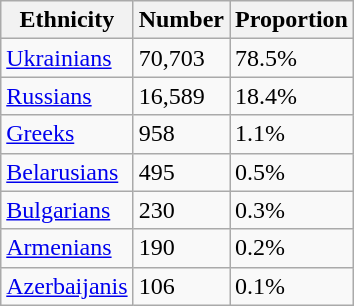<table class="wikitable">
<tr>
<th>Ethnicity</th>
<th>Number</th>
<th>Proportion</th>
</tr>
<tr>
<td><a href='#'>Ukrainians</a></td>
<td>70,703</td>
<td>78.5%</td>
</tr>
<tr>
<td><a href='#'>Russians</a></td>
<td>16,589</td>
<td>18.4%</td>
</tr>
<tr>
<td><a href='#'>Greeks</a></td>
<td>958</td>
<td>1.1%</td>
</tr>
<tr>
<td><a href='#'>Belarusians</a></td>
<td>495</td>
<td>0.5%</td>
</tr>
<tr>
<td><a href='#'>Bulgarians</a></td>
<td>230</td>
<td>0.3%</td>
</tr>
<tr>
<td><a href='#'>Armenians</a></td>
<td>190</td>
<td>0.2%</td>
</tr>
<tr>
<td><a href='#'>Azerbaijanis</a></td>
<td>106</td>
<td>0.1%</td>
</tr>
</table>
